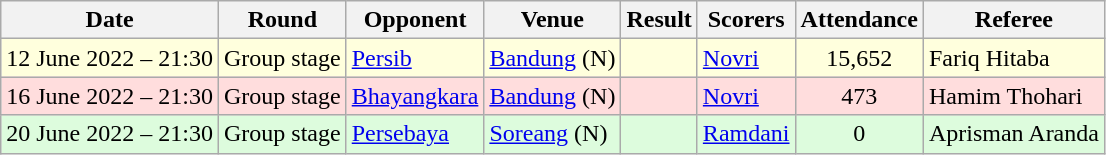<table class="wikitable">
<tr>
<th>Date</th>
<th>Round</th>
<th>Opponent</th>
<th>Venue</th>
<th>Result</th>
<th>Scorers</th>
<th>Attendance</th>
<th>Referee</th>
</tr>
<tr bgcolor = "#FFFFDD">
<td>12 June 2022 – 21:30</td>
<td>Group stage</td>
<td><a href='#'>Persib</a></td>
<td><a href='#'>Bandung</a> (N)</td>
<td></td>
<td><a href='#'>Novri</a></td>
<td align="center">15,652</td>
<td>Fariq Hitaba</td>
</tr>
<tr bgcolor = "#FFDDDD">
<td>16 June 2022 – 21:30</td>
<td>Group stage</td>
<td><a href='#'>Bhayangkara</a></td>
<td><a href='#'>Bandung</a> (N)</td>
<td></td>
<td><a href='#'>Novri</a></td>
<td align="center">473</td>
<td>Hamim Thohari</td>
</tr>
<tr bgcolor = "#DDFCDD">
<td>20 June 2022 – 21:30</td>
<td>Group stage</td>
<td><a href='#'>Persebaya</a></td>
<td><a href='#'>Soreang</a> (N)</td>
<td></td>
<td><a href='#'>Ramdani</a></td>
<td align="center">0</td>
<td>Aprisman Aranda</td>
</tr>
</table>
